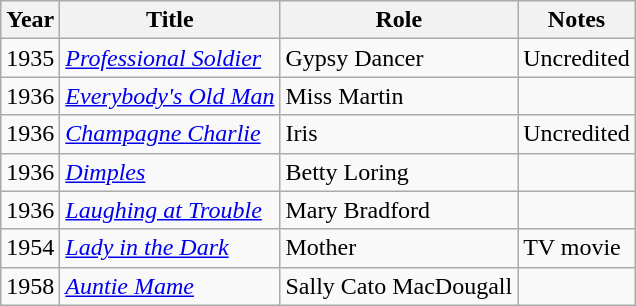<table class="wikitable sortable">
<tr>
<th>Year</th>
<th>Title</th>
<th>Role</th>
<th class="unsortable">Notes</th>
</tr>
<tr>
<td>1935</td>
<td><em><a href='#'>Professional Soldier</a></em></td>
<td>Gypsy Dancer</td>
<td>Uncredited</td>
</tr>
<tr>
<td>1936</td>
<td><em><a href='#'>Everybody's Old Man</a></em></td>
<td>Miss Martin</td>
<td></td>
</tr>
<tr>
<td>1936</td>
<td><em><a href='#'>Champagne Charlie</a></em></td>
<td>Iris</td>
<td>Uncredited</td>
</tr>
<tr>
<td>1936</td>
<td><em><a href='#'>Dimples</a></em></td>
<td>Betty Loring</td>
<td></td>
</tr>
<tr>
<td>1936</td>
<td><em><a href='#'>Laughing at Trouble</a></em></td>
<td>Mary Bradford</td>
<td></td>
</tr>
<tr>
<td>1954</td>
<td><em><a href='#'>Lady in the Dark</a></em></td>
<td>Mother</td>
<td>TV movie</td>
</tr>
<tr>
<td>1958</td>
<td><em><a href='#'>Auntie Mame</a></em></td>
<td>Sally Cato MacDougall</td>
<td></td>
</tr>
</table>
